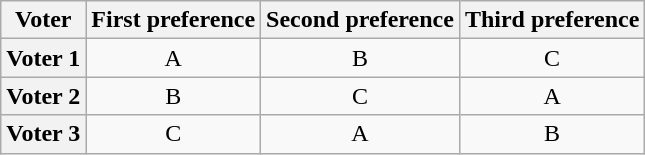<table class="wikitable" style="text-align: center;">
<tr>
<th>Voter</th>
<th>First preference</th>
<th>Second preference</th>
<th>Third preference</th>
</tr>
<tr>
<th>Voter 1</th>
<td>A</td>
<td>B</td>
<td>C</td>
</tr>
<tr>
<th>Voter 2</th>
<td>B</td>
<td>C</td>
<td>A</td>
</tr>
<tr>
<th>Voter 3</th>
<td>C</td>
<td>A</td>
<td>B</td>
</tr>
</table>
